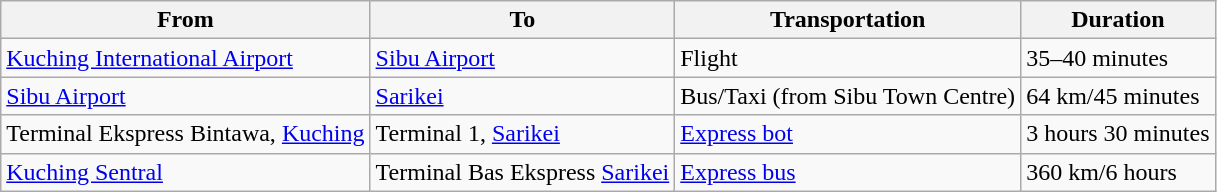<table class="wikitable">
<tr>
<th>From</th>
<th>To</th>
<th>Transportation</th>
<th>Duration</th>
</tr>
<tr>
<td><a href='#'>Kuching International Airport</a></td>
<td><a href='#'>Sibu Airport</a></td>
<td>Flight</td>
<td>35–40 minutes</td>
</tr>
<tr>
<td><a href='#'>Sibu Airport</a></td>
<td><a href='#'>Sarikei</a></td>
<td>Bus/Taxi (from Sibu Town Centre)</td>
<td>64 km/45 minutes</td>
</tr>
<tr>
<td>Terminal Ekspress Bintawa, <a href='#'>Kuching</a></td>
<td>Terminal 1, <a href='#'>Sarikei</a></td>
<td><a href='#'>Express bot</a></td>
<td>3 hours 30 minutes</td>
</tr>
<tr>
<td><a href='#'>Kuching Sentral</a></td>
<td>Terminal Bas Ekspress <a href='#'>Sarikei</a></td>
<td><a href='#'>Express bus</a></td>
<td>360 km/6 hours</td>
</tr>
</table>
